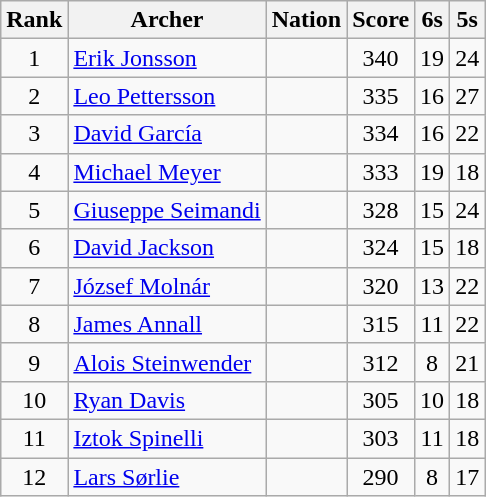<table class="wikitable sortable" style="text-align:center">
<tr>
<th>Rank</th>
<th>Archer</th>
<th>Nation</th>
<th>Score</th>
<th>6s</th>
<th>5s</th>
</tr>
<tr>
<td>1</td>
<td align=left><a href='#'>Erik Jonsson</a></td>
<td align=left></td>
<td>340</td>
<td>19</td>
<td>24</td>
</tr>
<tr>
<td>2</td>
<td align=left><a href='#'>Leo Pettersson</a></td>
<td align=left></td>
<td>335</td>
<td>16</td>
<td>27</td>
</tr>
<tr>
<td>3</td>
<td align=left><a href='#'>David García</a></td>
<td align=left></td>
<td>334</td>
<td>16</td>
<td>22</td>
</tr>
<tr>
<td>4</td>
<td align=left><a href='#'>Michael Meyer</a></td>
<td align=left></td>
<td>333</td>
<td>19</td>
<td>18</td>
</tr>
<tr>
<td>5</td>
<td align=left><a href='#'>Giuseppe Seimandi</a></td>
<td align=left></td>
<td>328</td>
<td>15</td>
<td>24</td>
</tr>
<tr>
<td>6</td>
<td align=left><a href='#'>David Jackson</a></td>
<td align=left></td>
<td>324</td>
<td>15</td>
<td>18</td>
</tr>
<tr>
<td>7</td>
<td align=left><a href='#'>József Molnár</a></td>
<td align=left></td>
<td>320</td>
<td>13</td>
<td>22</td>
</tr>
<tr>
<td>8</td>
<td align=left><a href='#'>James Annall</a></td>
<td align=left></td>
<td>315</td>
<td>11</td>
<td>22</td>
</tr>
<tr>
<td>9</td>
<td align=left><a href='#'>Alois Steinwender</a></td>
<td align=left></td>
<td>312</td>
<td>8</td>
<td>21</td>
</tr>
<tr>
<td>10</td>
<td align=left><a href='#'>Ryan Davis</a></td>
<td align=left></td>
<td>305</td>
<td>10</td>
<td>18</td>
</tr>
<tr>
<td>11</td>
<td align=left><a href='#'>Iztok Spinelli</a></td>
<td align=left></td>
<td>303</td>
<td>11</td>
<td>18</td>
</tr>
<tr>
<td>12</td>
<td align=left><a href='#'>Lars Sørlie</a></td>
<td align=left></td>
<td>290</td>
<td>8</td>
<td>17</td>
</tr>
</table>
